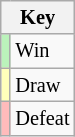<table class="wikitable" style="font-size: 85%">
<tr>
<th colspan=2>Key</th>
</tr>
<tr>
<td bgcolor=#BBF3BB></td>
<td>Win</td>
</tr>
<tr>
<td bgcolor=#FFFFBB></td>
<td>Draw</td>
</tr>
<tr>
<td bgcolor=#FFBBBB></td>
<td>Defeat</td>
</tr>
</table>
